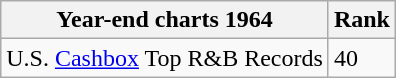<table class="wikitable">
<tr>
<th>Year-end charts 1964</th>
<th>Rank</th>
</tr>
<tr>
<td>U.S. <a href='#'>Cashbox</a> Top R&B Records</td>
<td>40</td>
</tr>
</table>
